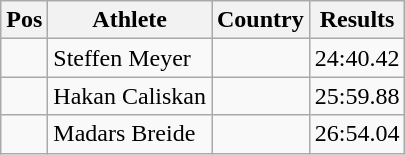<table class="wikitable">
<tr>
<th>Pos</th>
<th>Athlete</th>
<th>Country</th>
<th>Results</th>
</tr>
<tr>
<td align="center"></td>
<td>Steffen Meyer</td>
<td></td>
<td>24:40.42</td>
</tr>
<tr>
<td align="center"></td>
<td>Hakan Caliskan</td>
<td></td>
<td>25:59.88</td>
</tr>
<tr>
<td align="center"></td>
<td>Madars Breide</td>
<td></td>
<td>26:54.04</td>
</tr>
</table>
